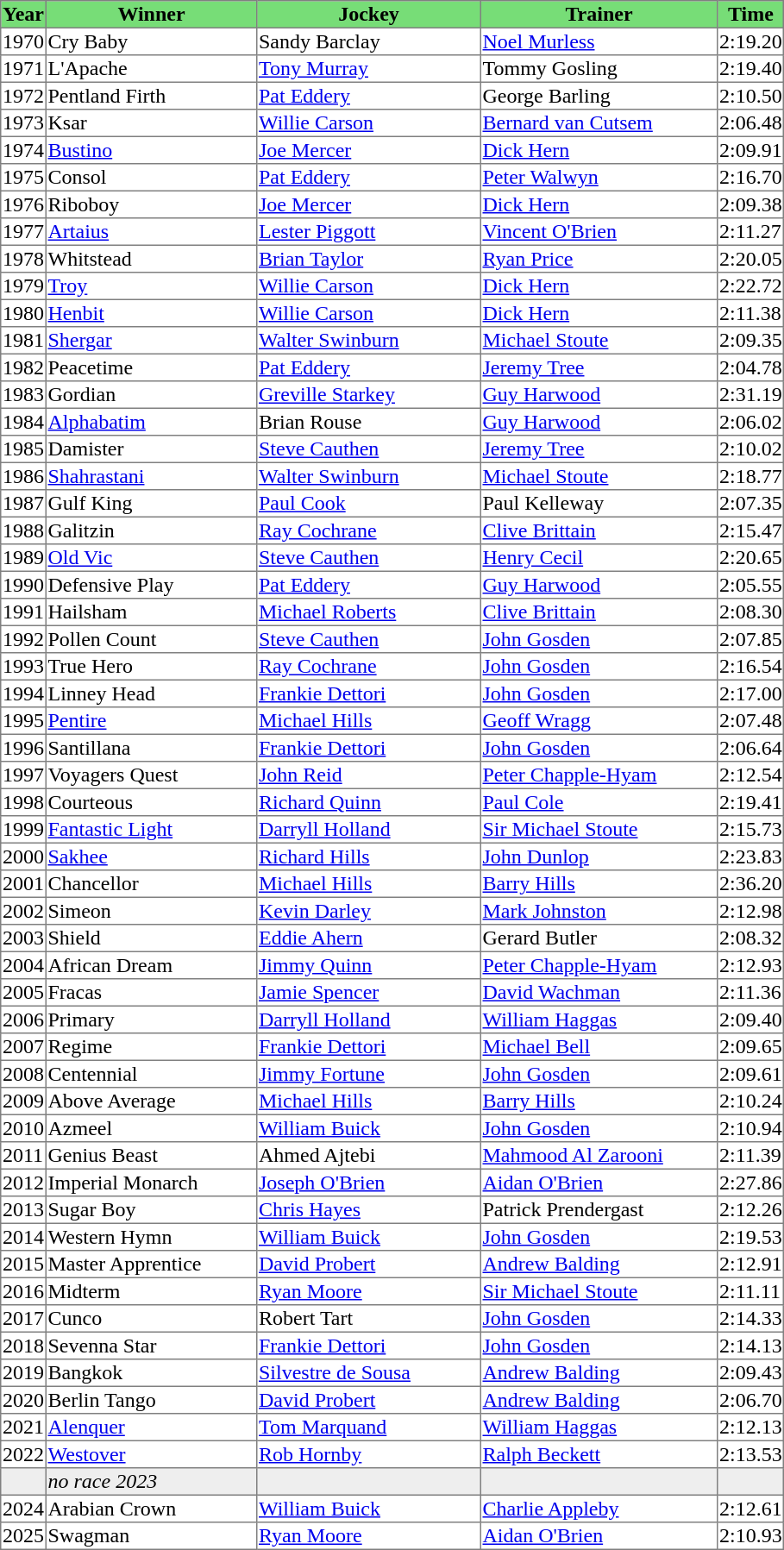<table class = "sortable" | border="1" style="border-collapse: collapse">
<tr bgcolor="#77dd77" align="center">
<th>Year</th>
<th>Winner</th>
<th>Jockey</th>
<th>Trainer</th>
<th>Time</th>
</tr>
<tr>
<td>1970</td>
<td width=160px>Cry Baby</td>
<td width=170px>Sandy Barclay</td>
<td width=180px><a href='#'>Noel Murless</a></td>
<td>2:19.20</td>
</tr>
<tr>
<td>1971</td>
<td>L'Apache</td>
<td><a href='#'>Tony Murray</a></td>
<td>Tommy Gosling</td>
<td>2:19.40</td>
</tr>
<tr>
<td>1972</td>
<td>Pentland Firth</td>
<td><a href='#'>Pat Eddery</a></td>
<td>George Barling</td>
<td>2:10.50</td>
</tr>
<tr>
<td>1973</td>
<td>Ksar</td>
<td><a href='#'>Willie Carson</a></td>
<td><a href='#'>Bernard van Cutsem</a></td>
<td>2:06.48</td>
</tr>
<tr>
<td>1974</td>
<td><a href='#'>Bustino</a></td>
<td><a href='#'>Joe Mercer</a></td>
<td><a href='#'>Dick Hern</a></td>
<td>2:09.91</td>
</tr>
<tr>
<td>1975</td>
<td>Consol</td>
<td><a href='#'>Pat Eddery</a></td>
<td><a href='#'>Peter Walwyn</a></td>
<td>2:16.70</td>
</tr>
<tr>
<td>1976</td>
<td>Riboboy</td>
<td><a href='#'>Joe Mercer</a></td>
<td><a href='#'>Dick Hern</a></td>
<td>2:09.38</td>
</tr>
<tr>
<td>1977</td>
<td><a href='#'>Artaius</a></td>
<td><a href='#'>Lester Piggott</a></td>
<td><a href='#'>Vincent O'Brien</a></td>
<td>2:11.27</td>
</tr>
<tr>
<td>1978</td>
<td>Whitstead</td>
<td><a href='#'>Brian Taylor</a></td>
<td><a href='#'>Ryan Price</a></td>
<td>2:20.05</td>
</tr>
<tr>
<td>1979</td>
<td><a href='#'>Troy</a></td>
<td><a href='#'>Willie Carson</a></td>
<td><a href='#'>Dick Hern</a></td>
<td>2:22.72</td>
</tr>
<tr>
<td>1980</td>
<td><a href='#'>Henbit</a></td>
<td><a href='#'>Willie Carson</a></td>
<td><a href='#'>Dick Hern</a></td>
<td>2:11.38</td>
</tr>
<tr>
<td>1981</td>
<td><a href='#'>Shergar</a></td>
<td><a href='#'>Walter Swinburn</a></td>
<td><a href='#'>Michael Stoute</a></td>
<td>2:09.35</td>
</tr>
<tr>
<td>1982</td>
<td>Peacetime</td>
<td><a href='#'>Pat Eddery</a></td>
<td><a href='#'>Jeremy Tree</a></td>
<td>2:04.78</td>
</tr>
<tr>
<td>1983</td>
<td>Gordian</td>
<td><a href='#'>Greville Starkey</a></td>
<td><a href='#'>Guy Harwood</a></td>
<td>2:31.19</td>
</tr>
<tr>
<td>1984</td>
<td><a href='#'>Alphabatim</a></td>
<td>Brian Rouse</td>
<td><a href='#'>Guy Harwood</a></td>
<td>2:06.02</td>
</tr>
<tr>
<td>1985</td>
<td>Damister</td>
<td><a href='#'>Steve Cauthen</a></td>
<td><a href='#'>Jeremy Tree</a></td>
<td>2:10.02</td>
</tr>
<tr>
<td>1986</td>
<td><a href='#'>Shahrastani</a></td>
<td><a href='#'>Walter Swinburn</a></td>
<td><a href='#'>Michael Stoute</a></td>
<td>2:18.77</td>
</tr>
<tr>
<td>1987</td>
<td>Gulf King</td>
<td><a href='#'>Paul Cook</a></td>
<td>Paul Kelleway</td>
<td>2:07.35</td>
</tr>
<tr>
<td>1988</td>
<td>Galitzin</td>
<td><a href='#'>Ray Cochrane</a></td>
<td><a href='#'>Clive Brittain</a></td>
<td>2:15.47</td>
</tr>
<tr>
<td>1989</td>
<td><a href='#'>Old Vic</a></td>
<td><a href='#'>Steve Cauthen</a></td>
<td><a href='#'>Henry Cecil</a></td>
<td>2:20.65</td>
</tr>
<tr>
<td>1990</td>
<td>Defensive Play</td>
<td><a href='#'>Pat Eddery</a></td>
<td><a href='#'>Guy Harwood</a></td>
<td>2:05.55</td>
</tr>
<tr>
<td>1991</td>
<td>Hailsham</td>
<td><a href='#'>Michael Roberts</a></td>
<td><a href='#'>Clive Brittain</a></td>
<td>2:08.30</td>
</tr>
<tr>
<td>1992</td>
<td>Pollen Count</td>
<td><a href='#'>Steve Cauthen</a></td>
<td><a href='#'>John Gosden</a></td>
<td>2:07.85</td>
</tr>
<tr>
<td>1993</td>
<td>True Hero</td>
<td><a href='#'>Ray Cochrane</a></td>
<td><a href='#'>John Gosden</a></td>
<td>2:16.54</td>
</tr>
<tr>
<td>1994</td>
<td>Linney Head</td>
<td><a href='#'>Frankie Dettori</a></td>
<td><a href='#'>John Gosden</a></td>
<td>2:17.00</td>
</tr>
<tr>
<td>1995</td>
<td><a href='#'>Pentire</a></td>
<td><a href='#'>Michael Hills</a></td>
<td><a href='#'>Geoff Wragg</a></td>
<td>2:07.48</td>
</tr>
<tr>
<td>1996</td>
<td>Santillana</td>
<td><a href='#'>Frankie Dettori</a></td>
<td><a href='#'>John Gosden</a></td>
<td>2:06.64</td>
</tr>
<tr>
<td>1997</td>
<td>Voyagers Quest</td>
<td><a href='#'>John Reid</a></td>
<td><a href='#'>Peter Chapple-Hyam</a></td>
<td>2:12.54</td>
</tr>
<tr>
<td>1998</td>
<td>Courteous</td>
<td><a href='#'>Richard Quinn</a></td>
<td><a href='#'>Paul Cole</a></td>
<td>2:19.41</td>
</tr>
<tr>
<td>1999</td>
<td><a href='#'>Fantastic Light</a></td>
<td><a href='#'>Darryll Holland</a></td>
<td><a href='#'>Sir Michael Stoute</a></td>
<td>2:15.73</td>
</tr>
<tr>
<td>2000</td>
<td><a href='#'>Sakhee</a></td>
<td><a href='#'>Richard Hills</a></td>
<td><a href='#'>John Dunlop</a></td>
<td>2:23.83</td>
</tr>
<tr>
<td>2001</td>
<td>Chancellor</td>
<td><a href='#'>Michael Hills</a></td>
<td><a href='#'>Barry Hills</a></td>
<td>2:36.20</td>
</tr>
<tr>
<td>2002</td>
<td>Simeon</td>
<td><a href='#'>Kevin Darley</a></td>
<td><a href='#'>Mark Johnston</a></td>
<td>2:12.98</td>
</tr>
<tr>
<td>2003</td>
<td>Shield</td>
<td><a href='#'>Eddie Ahern</a></td>
<td>Gerard Butler</td>
<td>2:08.32</td>
</tr>
<tr>
<td>2004</td>
<td>African Dream</td>
<td><a href='#'>Jimmy Quinn</a></td>
<td><a href='#'>Peter Chapple-Hyam</a></td>
<td>2:12.93</td>
</tr>
<tr>
<td>2005</td>
<td>Fracas</td>
<td><a href='#'>Jamie Spencer</a></td>
<td><a href='#'>David Wachman</a></td>
<td>2:11.36</td>
</tr>
<tr>
<td>2006</td>
<td>Primary</td>
<td><a href='#'>Darryll Holland</a></td>
<td><a href='#'>William Haggas</a></td>
<td>2:09.40</td>
</tr>
<tr>
<td>2007</td>
<td>Regime</td>
<td><a href='#'>Frankie Dettori</a></td>
<td><a href='#'>Michael Bell</a></td>
<td>2:09.65</td>
</tr>
<tr>
<td>2008</td>
<td>Centennial</td>
<td><a href='#'>Jimmy Fortune</a></td>
<td><a href='#'>John Gosden</a></td>
<td>2:09.61</td>
</tr>
<tr>
<td>2009</td>
<td>Above Average</td>
<td><a href='#'>Michael Hills</a></td>
<td><a href='#'>Barry Hills</a></td>
<td>2:10.24</td>
</tr>
<tr>
<td>2010</td>
<td>Azmeel </td>
<td><a href='#'>William Buick</a></td>
<td><a href='#'>John Gosden</a></td>
<td>2:10.94</td>
</tr>
<tr>
<td>2011</td>
<td>Genius Beast</td>
<td>Ahmed Ajtebi</td>
<td><a href='#'>Mahmood Al Zarooni</a></td>
<td>2:11.39</td>
</tr>
<tr>
<td>2012</td>
<td>Imperial Monarch</td>
<td><a href='#'>Joseph O'Brien</a></td>
<td><a href='#'>Aidan O'Brien</a></td>
<td>2:27.86</td>
</tr>
<tr>
<td>2013</td>
<td>Sugar Boy</td>
<td><a href='#'>Chris Hayes</a></td>
<td>Patrick Prendergast</td>
<td>2:12.26</td>
</tr>
<tr>
<td>2014</td>
<td>Western Hymn</td>
<td><a href='#'>William Buick</a></td>
<td><a href='#'>John Gosden</a></td>
<td>2:19.53</td>
</tr>
<tr>
<td>2015</td>
<td>Master Apprentice</td>
<td><a href='#'>David Probert</a></td>
<td><a href='#'>Andrew Balding</a></td>
<td>2:12.91</td>
</tr>
<tr>
<td>2016</td>
<td>Midterm</td>
<td><a href='#'>Ryan Moore</a></td>
<td><a href='#'>Sir Michael Stoute</a></td>
<td>2:11.11</td>
</tr>
<tr>
<td>2017</td>
<td>Cunco</td>
<td>Robert Tart</td>
<td><a href='#'>John Gosden</a></td>
<td>2:14.33</td>
</tr>
<tr>
<td>2018</td>
<td>Sevenna Star</td>
<td><a href='#'>Frankie Dettori</a></td>
<td><a href='#'>John Gosden</a></td>
<td>2:14.13</td>
</tr>
<tr>
<td>2019</td>
<td>Bangkok</td>
<td><a href='#'>Silvestre de Sousa</a></td>
<td><a href='#'>Andrew Balding</a></td>
<td>2:09.43</td>
</tr>
<tr>
<td>2020</td>
<td>Berlin Tango</td>
<td><a href='#'>David Probert</a></td>
<td><a href='#'>Andrew Balding</a></td>
<td>2:06.70</td>
</tr>
<tr>
<td>2021</td>
<td><a href='#'>Alenquer</a></td>
<td><a href='#'>Tom Marquand</a></td>
<td><a href='#'>William Haggas</a></td>
<td>2:12.13</td>
</tr>
<tr>
<td>2022</td>
<td><a href='#'>Westover</a></td>
<td><a href='#'>Rob Hornby</a></td>
<td><a href='#'>Ralph Beckett</a></td>
<td>2:13.53</td>
</tr>
<tr bgcolor="#eeeeee">
<td data-sort-value="2023"></td>
<td><em>no race 2023</em> </td>
<td></td>
<td></td>
<td></td>
</tr>
<tr>
<td>2024</td>
<td>Arabian Crown</td>
<td><a href='#'>William Buick</a></td>
<td><a href='#'>Charlie Appleby</a></td>
<td>2:12.61</td>
</tr>
<tr>
<td>2025</td>
<td>Swagman</td>
<td><a href='#'>Ryan Moore</a></td>
<td><a href='#'>Aidan O'Brien</a></td>
<td>2:10.93</td>
</tr>
</table>
